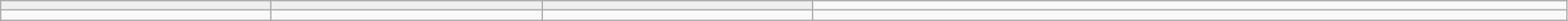<table class="wikitable mw-collapsible mw-collapsed" cellpadding=5 cellspacing=0 style="width:95%;">
<tr align=center>
<td bgcolor="#efefef" width="200"><strong></strong></td>
<td bgcolor="#efefef" width="200"><strong></strong></td>
<td bgcolor="#efefef" width="200"><strong></strong></td>
</tr>
<tr valign=top>
<td></td>
<td></td>
<td></td>
<td></td>
</tr>
</table>
